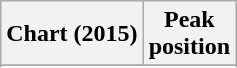<table class="wikitable sortable plainrowheaders" style="text-align:center">
<tr>
<th scope="col">Chart (2015)</th>
<th scope="col">Peak<br> position</th>
</tr>
<tr>
</tr>
<tr>
</tr>
</table>
